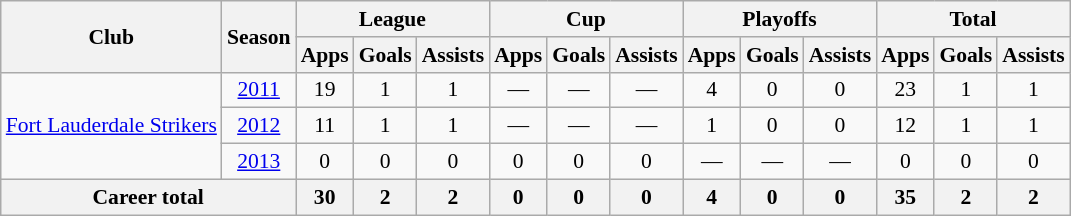<table class="wikitable" style="font-size:90%; text-align:center;">
<tr>
<th rowspan="2">Club</th>
<th rowspan="2">Season</th>
<th colspan="3">League</th>
<th colspan="3">Cup</th>
<th colspan="3">Playoffs</th>
<th colspan="3">Total</th>
</tr>
<tr>
<th>Apps</th>
<th>Goals</th>
<th>Assists</th>
<th>Apps</th>
<th>Goals</th>
<th>Assists</th>
<th>Apps</th>
<th>Goals</th>
<th>Assists</th>
<th>Apps</th>
<th>Goals</th>
<th>Assists</th>
</tr>
<tr>
<td rowspan="3"><a href='#'>Fort Lauderdale Strikers</a></td>
<td><a href='#'>2011</a></td>
<td>19</td>
<td>1</td>
<td>1</td>
<td>—</td>
<td>—</td>
<td>—</td>
<td>4</td>
<td>0</td>
<td>0</td>
<td>23</td>
<td>1</td>
<td>1</td>
</tr>
<tr>
<td><a href='#'>2012</a></td>
<td>11</td>
<td>1</td>
<td>1</td>
<td>—</td>
<td>—</td>
<td>—</td>
<td>1</td>
<td>0</td>
<td>0</td>
<td>12</td>
<td>1</td>
<td>1</td>
</tr>
<tr>
<td><a href='#'>2013</a></td>
<td>0</td>
<td>0</td>
<td>0</td>
<td>0</td>
<td>0</td>
<td>0</td>
<td>—</td>
<td>—</td>
<td>—</td>
<td>0</td>
<td>0</td>
<td>0</td>
</tr>
<tr>
<th colspan="2">Career total</th>
<th>30</th>
<th>2</th>
<th>2</th>
<th>0</th>
<th>0</th>
<th>0</th>
<th>4</th>
<th>0</th>
<th>0</th>
<th>35</th>
<th>2</th>
<th>2</th>
</tr>
</table>
